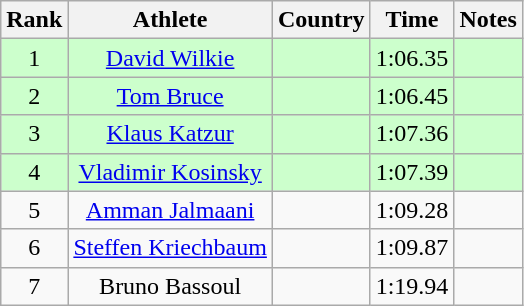<table class="wikitable sortable" style="text-align:center">
<tr>
<th>Rank</th>
<th>Athlete</th>
<th>Country</th>
<th>Time</th>
<th>Notes</th>
</tr>
<tr bgcolor=ccffcc>
<td>1</td>
<td><a href='#'>David Wilkie</a></td>
<td align=left></td>
<td>1:06.35</td>
<td></td>
</tr>
<tr bgcolor=ccffcc>
<td>2</td>
<td><a href='#'>Tom Bruce</a></td>
<td align=left></td>
<td>1:06.45</td>
<td></td>
</tr>
<tr bgcolor=ccffcc>
<td>3</td>
<td><a href='#'>Klaus Katzur</a></td>
<td align=left></td>
<td>1:07.36</td>
<td></td>
</tr>
<tr bgcolor=ccffcc>
<td>4</td>
<td><a href='#'>Vladimir Kosinsky</a></td>
<td align=left></td>
<td>1:07.39</td>
<td></td>
</tr>
<tr>
<td>5</td>
<td><a href='#'>Amman Jalmaani</a></td>
<td align=left></td>
<td>1:09.28</td>
<td></td>
</tr>
<tr>
<td>6</td>
<td><a href='#'>Steffen Kriechbaum</a></td>
<td align=left></td>
<td>1:09.87</td>
<td></td>
</tr>
<tr>
<td>7</td>
<td>Bruno Bassoul</td>
<td align=left></td>
<td>1:19.94</td>
<td></td>
</tr>
</table>
